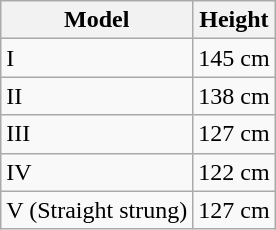<table class="wikitable">
<tr>
<th>Model</th>
<th>Height</th>
</tr>
<tr>
<td>I</td>
<td>145 cm</td>
</tr>
<tr>
<td>II</td>
<td>138 cm</td>
</tr>
<tr>
<td>III</td>
<td>127 cm</td>
</tr>
<tr>
<td>IV</td>
<td>122 cm</td>
</tr>
<tr>
<td>V (Straight strung)</td>
<td>127 cm</td>
</tr>
</table>
